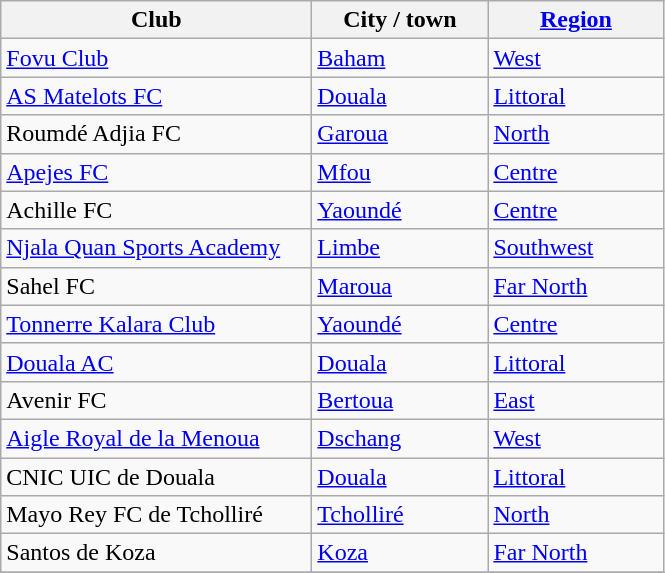<table class="wikitable sortable">
<tr>
<th width="200px">Club</th>
<th width="110px">City / town</th>
<th width="110px"><a href='#'>Region</a></th>
</tr>
<tr>
<td><a href='#'>Fovu Club</a></td>
<td><a href='#'>Baham</a></td>
<td><a href='#'>West</a></td>
</tr>
<tr>
<td><a href='#'>AS Matelots FC</a></td>
<td><a href='#'>Douala</a></td>
<td><a href='#'>Littoral</a></td>
</tr>
<tr>
<td>Roumdé Adjia FC</td>
<td><a href='#'>Garoua</a></td>
<td><a href='#'>North</a></td>
</tr>
<tr>
<td><a href='#'>Apejes FC</a></td>
<td><a href='#'>Mfou</a></td>
<td><a href='#'>Centre</a></td>
</tr>
<tr>
<td>Achille FC</td>
<td><a href='#'>Yaoundé</a></td>
<td><a href='#'>Centre</a></td>
</tr>
<tr>
<td><a href='#'>Njala Quan Sports Academy</a></td>
<td><a href='#'>Limbe</a></td>
<td><a href='#'>Southwest</a></td>
</tr>
<tr>
<td>Sahel FC</td>
<td><a href='#'>Maroua</a></td>
<td><a href='#'>Far North</a></td>
</tr>
<tr>
<td><a href='#'>Tonnerre Kalara Club</a></td>
<td><a href='#'>Yaoundé</a></td>
<td><a href='#'>Centre</a></td>
</tr>
<tr>
<td><a href='#'>Douala AC</a></td>
<td><a href='#'>Douala</a></td>
<td><a href='#'>Littoral</a></td>
</tr>
<tr>
<td>Avenir FC</td>
<td><a href='#'>Bertoua</a></td>
<td><a href='#'>East</a></td>
</tr>
<tr>
<td><a href='#'>Aigle Royal de la Menoua</a></td>
<td><a href='#'>Dschang</a></td>
<td><a href='#'>West</a></td>
</tr>
<tr>
<td>CNIC UIC de Douala</td>
<td><a href='#'>Douala</a></td>
<td><a href='#'>Littoral</a></td>
</tr>
<tr>
<td>Mayo Rey FC de Tcholliré</td>
<td><a href='#'>Tcholliré</a></td>
<td><a href='#'>North</a></td>
</tr>
<tr>
<td>Santos de Koza</td>
<td><a href='#'>Koza</a></td>
<td><a href='#'>Far North</a></td>
</tr>
<tr>
</tr>
</table>
